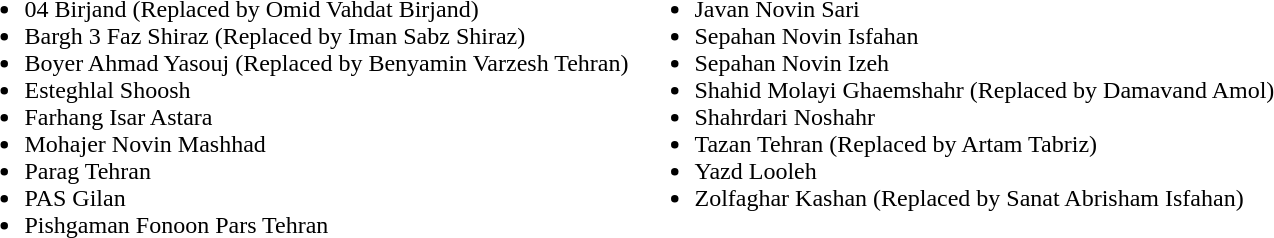<table>
<tr style="vertical-align: top;">
<td><br><ul><li>04 Birjand (Replaced by Omid Vahdat Birjand)</li><li>Bargh 3 Faz Shiraz (Replaced by Iman Sabz Shiraz)</li><li>Boyer Ahmad Yasouj (Replaced by Benyamin Varzesh Tehran)</li><li>Esteghlal Shoosh</li><li>Farhang Isar Astara</li><li>Mohajer Novin Mashhad</li><li>Parag Tehran</li><li>PAS Gilan</li><li>Pishgaman Fonoon Pars Tehran</li></ul></td>
<td><br><ul><li>Javan Novin Sari</li><li>Sepahan Novin Isfahan</li><li>Sepahan Novin Izeh</li><li>Shahid Molayi Ghaemshahr (Replaced by Damavand Amol)</li><li>Shahrdari Noshahr</li><li>Tazan Tehran (Replaced by Artam Tabriz)</li><li>Yazd Looleh</li><li>Zolfaghar Kashan (Replaced by Sanat Abrisham Isfahan)</li></ul></td>
</tr>
</table>
